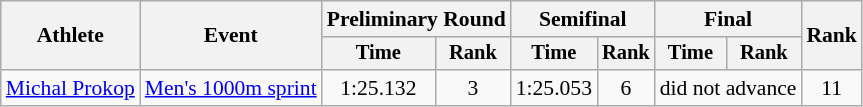<table class="wikitable" style="font-size:90%">
<tr>
<th rowspan="2">Athlete</th>
<th rowspan="2">Event</th>
<th colspan="2">Preliminary Round</th>
<th colspan="2">Semifinal</th>
<th colspan="2">Final</th>
<th rowspan="2">Rank</th>
</tr>
<tr style="font-size:95%">
<th>Time</th>
<th>Rank</th>
<th>Time</th>
<th>Rank</th>
<th>Time</th>
<th>Rank</th>
</tr>
<tr align="center">
<td align="left"><a href='#'>Michal Prokop</a></td>
<td align="left"><a href='#'>Men's 1000m sprint</a></td>
<td>1:25.132</td>
<td>3</td>
<td>1:25.053</td>
<td>6</td>
<td colspan="2">did not advance</td>
<td>11</td>
</tr>
</table>
